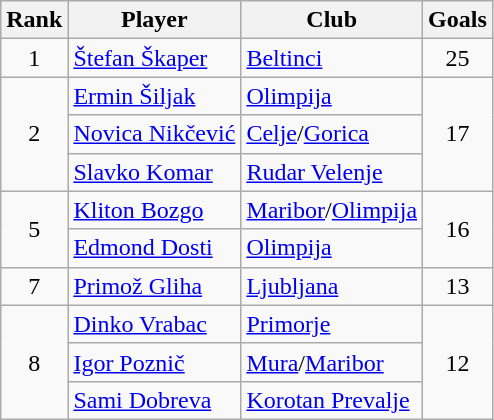<table class="wikitable" style="text-align:left">
<tr>
<th>Rank</th>
<th>Player</th>
<th>Club</th>
<th>Goals</th>
</tr>
<tr>
<td align="center">1</td>
<td> <a href='#'>Štefan Škaper</a></td>
<td><a href='#'>Beltinci</a></td>
<td rowspan=1 align=center>25</td>
</tr>
<tr>
<td rowspan=3 align="center">2</td>
<td> <a href='#'>Ermin Šiljak</a></td>
<td><a href='#'>Olimpija</a></td>
<td rowspan=3 align=center>17</td>
</tr>
<tr>
<td> <a href='#'>Novica Nikčević</a></td>
<td><a href='#'>Celje</a>/<a href='#'>Gorica</a></td>
</tr>
<tr>
<td> <a href='#'>Slavko Komar</a></td>
<td><a href='#'>Rudar Velenje</a></td>
</tr>
<tr>
<td rowspan=2 align="center">5</td>
<td> <a href='#'>Kliton Bozgo</a></td>
<td><a href='#'>Maribor</a>/<a href='#'>Olimpija</a></td>
<td rowspan=2 align=center>16</td>
</tr>
<tr>
<td> <a href='#'>Edmond Dosti</a></td>
<td><a href='#'>Olimpija</a></td>
</tr>
<tr>
<td align="center">7</td>
<td> <a href='#'>Primož Gliha</a></td>
<td><a href='#'>Ljubljana</a></td>
<td rowspan=1 align=center>13</td>
</tr>
<tr>
<td rowspan=3 align="center">8</td>
<td> <a href='#'>Dinko Vrabac</a></td>
<td><a href='#'>Primorje</a></td>
<td rowspan=3 align=center>12</td>
</tr>
<tr>
<td> <a href='#'>Igor Poznič</a></td>
<td><a href='#'>Mura</a>/<a href='#'>Maribor</a></td>
</tr>
<tr>
<td> <a href='#'>Sami Dobreva</a></td>
<td><a href='#'>Korotan Prevalje</a></td>
</tr>
</table>
